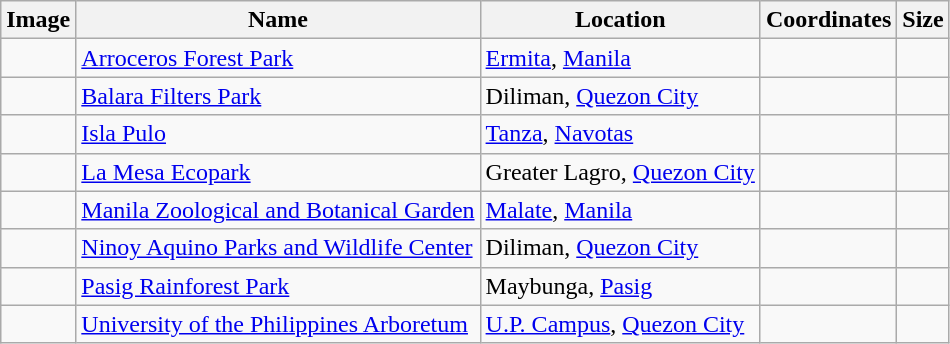<table class="wikitable sortable">
<tr>
<th>Image</th>
<th>Name</th>
<th>Location</th>
<th>Coordinates</th>
<th>Size</th>
</tr>
<tr>
<td></td>
<td><a href='#'>Arroceros Forest Park</a></td>
<td data-sort-value="Manila, Ermita"><a href='#'>Ermita</a>, <a href='#'>Manila</a></td>
<td><small></small></td>
<td></td>
</tr>
<tr>
<td></td>
<td><a href='#'>Balara Filters Park</a></td>
<td data-sort-value="Quezon City, Diliman">Diliman, <a href='#'>Quezon City</a></td>
<td><small></small></td>
<td></td>
</tr>
<tr>
<td></td>
<td><a href='#'>Isla Pulo</a></td>
<td data-sort-value="Navotas, Tanza"><a href='#'>Tanza</a>, <a href='#'>Navotas</a></td>
<td><small></small></td>
<td></td>
</tr>
<tr>
<td></td>
<td><a href='#'>La Mesa Ecopark</a></td>
<td data-sort-value="Quezon City, East Fairview">Greater Lagro, <a href='#'>Quezon City</a></td>
<td><small></small></td>
<td></td>
</tr>
<tr>
<td></td>
<td><a href='#'>Manila Zoological and Botanical Garden</a></td>
<td data-sort-value="Manila, Malate"><a href='#'>Malate</a>, <a href='#'>Manila</a></td>
<td><small></small></td>
<td></td>
</tr>
<tr>
<td></td>
<td><a href='#'>Ninoy Aquino Parks and Wildlife Center</a></td>
<td data-sort-value="Quezon City, Diliman">Diliman, <a href='#'>Quezon City</a></td>
<td><small></small></td>
<td></td>
</tr>
<tr>
<td></td>
<td><a href='#'>Pasig Rainforest Park</a></td>
<td data-sort-value="Pasig, Maybunga">Maybunga, <a href='#'>Pasig</a></td>
<td><small></small></td>
<td></td>
</tr>
<tr>
<td></td>
<td><a href='#'>University of the Philippines Arboretum</a></td>
<td data-sort-value="Quezon City, Diliman"><a href='#'>U.P. Campus</a>, <a href='#'>Quezon City</a></td>
<td><small></small></td>
<td></td>
</tr>
</table>
